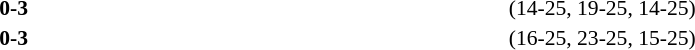<table width=100% cellspacing=1>
<tr>
<th width=20%></th>
<th width=12%></th>
<th width=20%></th>
<th width=33%></th>
<td></td>
</tr>
<tr style=font-size:90%>
<td align=right></td>
<td align=center><strong>0-3</strong></td>
<td></td>
<td>(14-25, 19-25, 14-25)</td>
<td></td>
</tr>
<tr style=font-size:90%>
<td align=right></td>
<td align=center><strong>0-3</strong></td>
<td></td>
<td>(16-25, 23-25, 15-25)</td>
</tr>
</table>
